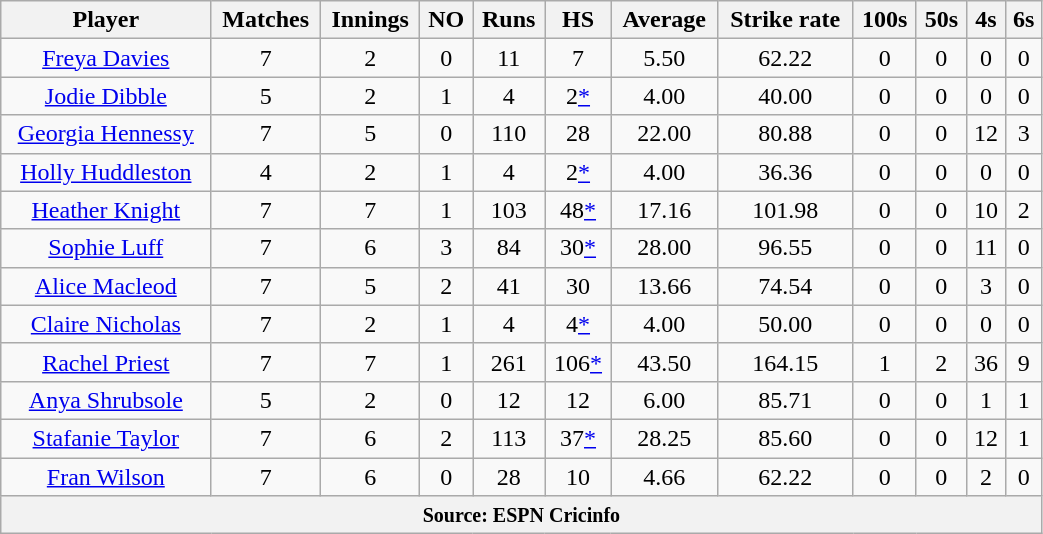<table class="wikitable" style="text-align:center; width:55%;">
<tr>
<th>Player</th>
<th>Matches</th>
<th>Innings</th>
<th>NO</th>
<th>Runs</th>
<th>HS</th>
<th>Average</th>
<th>Strike rate</th>
<th>100s</th>
<th>50s</th>
<th>4s</th>
<th>6s</th>
</tr>
<tr>
<td><a href='#'>Freya Davies</a></td>
<td>7</td>
<td>2</td>
<td>0</td>
<td>11</td>
<td>7</td>
<td>5.50</td>
<td>62.22</td>
<td>0</td>
<td>0</td>
<td>0</td>
<td>0</td>
</tr>
<tr>
<td><a href='#'>Jodie Dibble</a></td>
<td>5</td>
<td>2</td>
<td>1</td>
<td>4</td>
<td>2<a href='#'>*</a></td>
<td>4.00</td>
<td>40.00</td>
<td>0</td>
<td>0</td>
<td>0</td>
<td>0</td>
</tr>
<tr>
<td><a href='#'>Georgia Hennessy</a></td>
<td>7</td>
<td>5</td>
<td>0</td>
<td>110</td>
<td>28</td>
<td>22.00</td>
<td>80.88</td>
<td>0</td>
<td>0</td>
<td>12</td>
<td>3</td>
</tr>
<tr>
<td><a href='#'>Holly Huddleston</a></td>
<td>4</td>
<td>2</td>
<td>1</td>
<td>4</td>
<td>2<a href='#'>*</a></td>
<td>4.00</td>
<td>36.36</td>
<td>0</td>
<td>0</td>
<td>0</td>
<td>0</td>
</tr>
<tr>
<td><a href='#'>Heather Knight</a></td>
<td>7</td>
<td>7</td>
<td>1</td>
<td>103</td>
<td>48<a href='#'>*</a></td>
<td>17.16</td>
<td>101.98</td>
<td>0</td>
<td>0</td>
<td>10</td>
<td>2</td>
</tr>
<tr>
<td><a href='#'>Sophie Luff</a></td>
<td>7</td>
<td>6</td>
<td>3</td>
<td>84</td>
<td>30<a href='#'>*</a></td>
<td>28.00</td>
<td>96.55</td>
<td>0</td>
<td>0</td>
<td>11</td>
<td>0</td>
</tr>
<tr>
<td><a href='#'>Alice Macleod</a></td>
<td>7</td>
<td>5</td>
<td>2</td>
<td>41</td>
<td>30</td>
<td>13.66</td>
<td>74.54</td>
<td>0</td>
<td>0</td>
<td>3</td>
<td>0</td>
</tr>
<tr>
<td><a href='#'>Claire Nicholas</a></td>
<td>7</td>
<td>2</td>
<td>1</td>
<td>4</td>
<td>4<a href='#'>*</a></td>
<td>4.00</td>
<td>50.00</td>
<td>0</td>
<td>0</td>
<td>0</td>
<td>0</td>
</tr>
<tr>
<td><a href='#'>Rachel Priest</a></td>
<td>7</td>
<td>7</td>
<td>1</td>
<td>261</td>
<td>106<a href='#'>*</a></td>
<td>43.50</td>
<td>164.15</td>
<td>1</td>
<td>2</td>
<td>36</td>
<td>9</td>
</tr>
<tr>
<td><a href='#'>Anya Shrubsole</a></td>
<td>5</td>
<td>2</td>
<td>0</td>
<td>12</td>
<td>12</td>
<td>6.00</td>
<td>85.71</td>
<td>0</td>
<td>0</td>
<td>1</td>
<td>1</td>
</tr>
<tr>
<td><a href='#'>Stafanie Taylor</a></td>
<td>7</td>
<td>6</td>
<td>2</td>
<td>113</td>
<td>37<a href='#'>*</a></td>
<td>28.25</td>
<td>85.60</td>
<td>0</td>
<td>0</td>
<td>12</td>
<td>1</td>
</tr>
<tr>
<td><a href='#'>Fran Wilson</a></td>
<td>7</td>
<td>6</td>
<td>0</td>
<td>28</td>
<td>10</td>
<td>4.66</td>
<td>62.22</td>
<td>0</td>
<td>0</td>
<td>2</td>
<td>0</td>
</tr>
<tr>
<th colspan="12"><small>Source: ESPN Cricinfo </small></th>
</tr>
</table>
